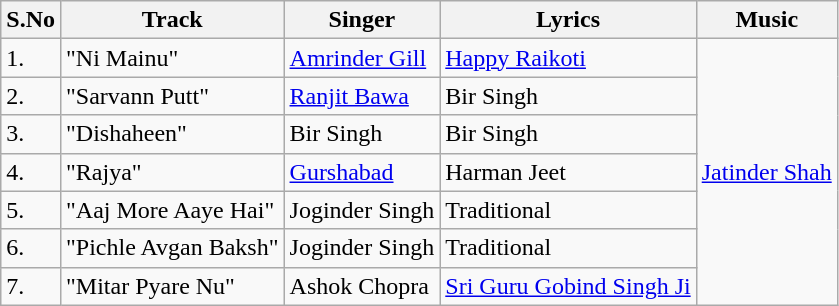<table class="wikitable">
<tr>
<th>S.No</th>
<th>Track</th>
<th>Singer</th>
<th>Lyrics</th>
<th>Music</th>
</tr>
<tr>
<td>1.</td>
<td>"Ni Mainu"</td>
<td><a href='#'>Amrinder Gill</a></td>
<td><a href='#'>Happy Raikoti</a></td>
<td rowspan="7"><a href='#'>Jatinder Shah</a></td>
</tr>
<tr>
<td>2.</td>
<td>"Sarvann Putt"</td>
<td><a href='#'>Ranjit Bawa</a></td>
<td>Bir Singh</td>
</tr>
<tr>
<td>3.</td>
<td>"Dishaheen"</td>
<td>Bir Singh</td>
<td>Bir Singh</td>
</tr>
<tr>
<td>4.</td>
<td>"Rajya"</td>
<td><a href='#'>Gurshabad</a></td>
<td>Harman Jeet</td>
</tr>
<tr>
<td>5.</td>
<td>"Aaj More Aaye Hai"</td>
<td>Joginder Singh</td>
<td>Traditional</td>
</tr>
<tr>
<td>6.</td>
<td>"Pichle Avgan Baksh"</td>
<td>Joginder Singh</td>
<td>Traditional</td>
</tr>
<tr>
<td>7.</td>
<td>"Mitar Pyare Nu"</td>
<td>Ashok Chopra</td>
<td><a href='#'>Sri Guru Gobind Singh Ji</a></td>
</tr>
</table>
